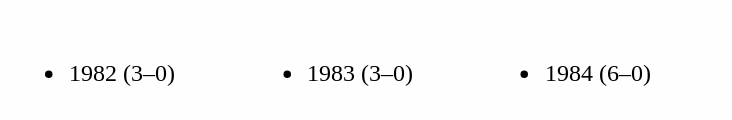<table style='border:0px solid #dddddd; background-color:#fefefe; padding:3px; margin:0px'>
<tr>
<td><br><ul><li>1982 (3–0)</li></ul></td>
<td width='40'></td>
<td><br><ul><li>1983 (3–0)</li></ul></td>
<td width='40'></td>
<td><br><ul><li>1984 (6–0)</li></ul></td>
<td width='40'></td>
<td></td>
</tr>
</table>
